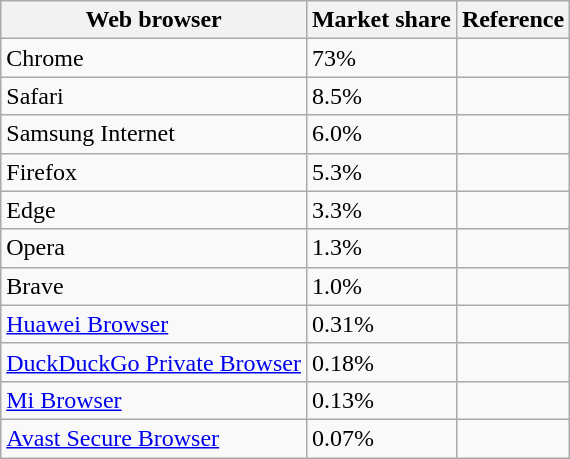<table class="wikitable sortable">
<tr>
<th>Web browser</th>
<th>Market share</th>
<th>Reference</th>
</tr>
<tr>
<td>Chrome</td>
<td>73%</td>
<td></td>
</tr>
<tr>
<td>Safari</td>
<td>8.5%</td>
<td></td>
</tr>
<tr>
<td>Samsung Internet</td>
<td>6.0%</td>
<td></td>
</tr>
<tr>
<td>Firefox</td>
<td>5.3%</td>
<td></td>
</tr>
<tr>
<td>Edge</td>
<td>3.3%</td>
<td></td>
</tr>
<tr>
<td>Opera</td>
<td>1.3%</td>
<td></td>
</tr>
<tr>
<td>Brave</td>
<td>1.0%</td>
<td></td>
</tr>
<tr>
<td><a href='#'>Huawei Browser</a></td>
<td>0.31%</td>
<td></td>
</tr>
<tr>
<td><a href='#'>DuckDuckGo Private Browser</a></td>
<td>0.18%</td>
<td></td>
</tr>
<tr>
<td><a href='#'>Mi Browser</a></td>
<td>0.13%</td>
<td></td>
</tr>
<tr>
<td><a href='#'>Avast Secure Browser</a></td>
<td>0.07%</td>
<td></td>
</tr>
</table>
